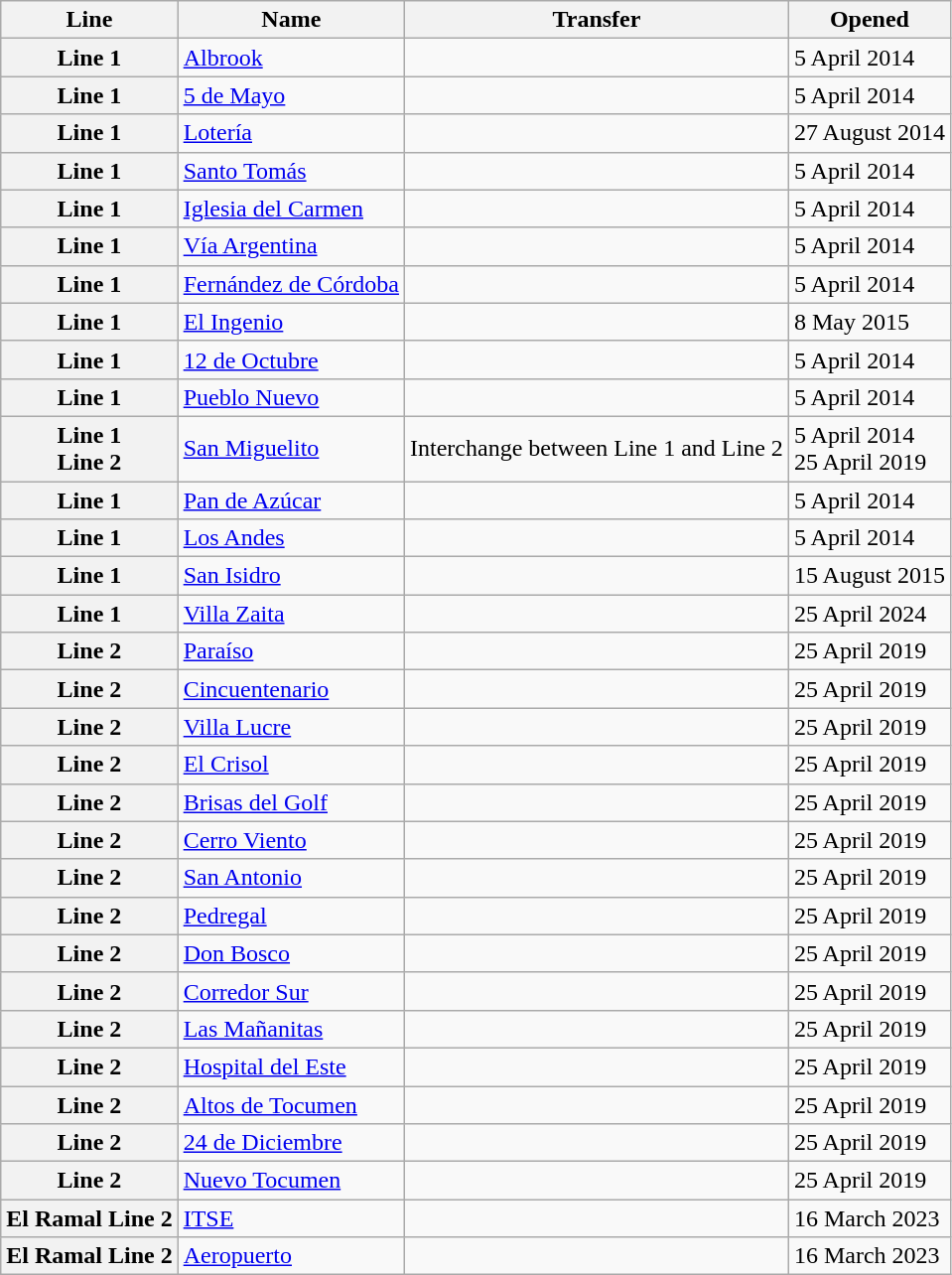<table class="wikitable sortable">
<tr>
<th><span>Line</span></th>
<th>Name</th>
<th class="unsortable"><span>Transfer</span></th>
<th><span>Opened</span></th>
</tr>
<tr>
<th>Line 1</th>
<td><a href='#'>Albrook</a></td>
<td></td>
<td>5 April 2014</td>
</tr>
<tr>
<th>Line 1</th>
<td><a href='#'>5 de Mayo</a></td>
<td></td>
<td>5 April 2014</td>
</tr>
<tr>
<th>Line 1</th>
<td><a href='#'>Lotería</a></td>
<td></td>
<td>27 August 2014</td>
</tr>
<tr>
<th>Line 1</th>
<td><a href='#'>Santo Tomás</a></td>
<td></td>
<td>5 April 2014</td>
</tr>
<tr>
<th>Line 1</th>
<td><a href='#'>Iglesia del Carmen</a></td>
<td></td>
<td>5 April 2014</td>
</tr>
<tr>
<th>Line 1</th>
<td><a href='#'>Vía Argentina</a></td>
<td></td>
<td>5 April 2014</td>
</tr>
<tr>
<th>Line 1</th>
<td><a href='#'>Fernández de Córdoba</a></td>
<td></td>
<td>5 April 2014</td>
</tr>
<tr>
<th>Line 1</th>
<td><a href='#'>El Ingenio</a></td>
<td></td>
<td>8 May 2015</td>
</tr>
<tr>
<th>Line 1</th>
<td><a href='#'>12 de Octubre</a></td>
<td></td>
<td>5 April 2014</td>
</tr>
<tr>
<th>Line 1</th>
<td><a href='#'>Pueblo Nuevo</a></td>
<td></td>
<td>5 April 2014</td>
</tr>
<tr>
<th>Line 1 <br> Line 2</th>
<td><a href='#'>San Miguelito</a></td>
<td>Interchange between Line 1 and Line 2</td>
<td>5 April 2014 <br> 25 April 2019</td>
</tr>
<tr>
<th>Line 1</th>
<td><a href='#'>Pan de Azúcar</a></td>
<td></td>
<td>5 April 2014</td>
</tr>
<tr>
<th>Line 1</th>
<td><a href='#'>Los Andes</a></td>
<td></td>
<td>5 April 2014</td>
</tr>
<tr>
<th>Line 1</th>
<td><a href='#'>San Isidro</a></td>
<td></td>
<td>15 August 2015</td>
</tr>
<tr>
<th>Line 1</th>
<td><a href='#'>Villa Zaita</a></td>
<td></td>
<td>25 April 2024</td>
</tr>
<tr>
<th>Line 2</th>
<td><a href='#'>Paraíso</a></td>
<td></td>
<td>25 April 2019</td>
</tr>
<tr>
<th>Line 2</th>
<td><a href='#'>Cincuentenario</a></td>
<td></td>
<td>25 April 2019</td>
</tr>
<tr>
<th>Line 2</th>
<td><a href='#'>Villa Lucre</a></td>
<td></td>
<td>25 April 2019</td>
</tr>
<tr>
<th>Line 2</th>
<td><a href='#'>El Crisol</a></td>
<td></td>
<td>25 April 2019</td>
</tr>
<tr>
<th>Line 2</th>
<td><a href='#'>Brisas del Golf</a></td>
<td></td>
<td>25 April 2019</td>
</tr>
<tr>
<th>Line 2</th>
<td><a href='#'>Cerro Viento</a></td>
<td></td>
<td>25 April 2019</td>
</tr>
<tr>
<th>Line 2</th>
<td><a href='#'>San Antonio</a></td>
<td></td>
<td>25 April 2019</td>
</tr>
<tr>
<th>Line 2</th>
<td><a href='#'>Pedregal</a></td>
<td></td>
<td>25 April 2019</td>
</tr>
<tr>
<th>Line 2</th>
<td><a href='#'>Don Bosco</a></td>
<td></td>
<td>25 April 2019</td>
</tr>
<tr>
<th>Line 2</th>
<td><a href='#'>Corredor Sur</a></td>
<td></td>
<td>25 April 2019</td>
</tr>
<tr>
<th>Line 2</th>
<td><a href='#'>Las Mañanitas</a></td>
<td></td>
<td>25 April 2019</td>
</tr>
<tr>
<th>Line 2</th>
<td><a href='#'>Hospital del Este</a></td>
<td></td>
<td>25 April 2019</td>
</tr>
<tr>
<th>Line 2</th>
<td><a href='#'>Altos de Tocumen</a></td>
<td></td>
<td>25 April 2019</td>
</tr>
<tr>
<th>Line 2</th>
<td><a href='#'>24 de Diciembre</a></td>
<td></td>
<td>25 April 2019</td>
</tr>
<tr>
<th>Line 2</th>
<td><a href='#'>Nuevo Tocumen</a></td>
<td></td>
<td>25 April 2019</td>
</tr>
<tr>
<th>El Ramal Line 2</th>
<td><a href='#'>ITSE</a></td>
<td></td>
<td>16 March 2023</td>
</tr>
<tr>
<th>El Ramal Line 2</th>
<td><a href='#'>Aeropuerto</a></td>
<td></td>
<td>16 March 2023</td>
</tr>
</table>
